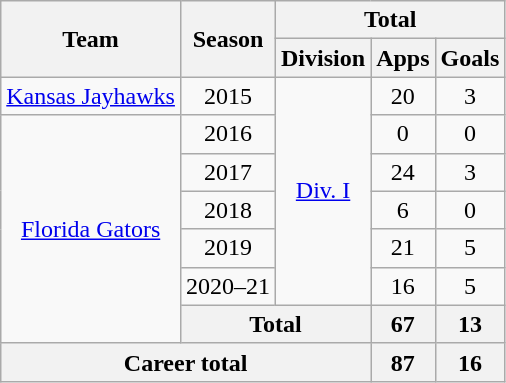<table class="wikitable" style="text-align: center;">
<tr>
<th rowspan="2">Team</th>
<th rowspan="2">Season</th>
<th colspan="3">Total</th>
</tr>
<tr>
<th>Division</th>
<th>Apps</th>
<th>Goals</th>
</tr>
<tr>
<td><a href='#'>Kansas Jayhawks</a></td>
<td>2015</td>
<td rowspan="6"><a href='#'>Div. I</a></td>
<td>20</td>
<td>3</td>
</tr>
<tr>
<td rowspan="6"><a href='#'>Florida Gators</a></td>
<td>2016</td>
<td>0</td>
<td>0</td>
</tr>
<tr>
<td>2017</td>
<td>24</td>
<td>3</td>
</tr>
<tr>
<td>2018</td>
<td>6</td>
<td>0</td>
</tr>
<tr>
<td>2019</td>
<td>21</td>
<td>5</td>
</tr>
<tr>
<td>2020–21</td>
<td>16</td>
<td>5</td>
</tr>
<tr>
<th colspan="2">Total</th>
<th>67</th>
<th>13</th>
</tr>
<tr>
<th colspan="3">Career total</th>
<th>87</th>
<th>16</th>
</tr>
</table>
